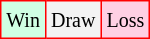<table class="wikitable">
<tr>
<td style="background-color: #d0ffe3; border:1px solid red;"><small>Win</small></td>
<td style="background-color: #f3f3f3; border:1px solid red;"><small>Draw</small></td>
<td style="background-color: #ffd0e3; border:1px solid red;"><small>Loss</small></td>
</tr>
</table>
